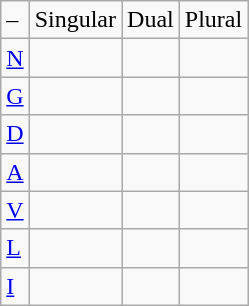<table class="wikitable">
<tr>
<td>–</td>
<td>Singular</td>
<td>Dual</td>
<td>Plural</td>
</tr>
<tr>
<td><a href='#'>N</a></td>
<td><br><em></em></td>
<td><br><em></em></td>
<td><br><em></em></td>
</tr>
<tr>
<td><a href='#'>G</a></td>
<td><br><em></em></td>
<td><br><em></em></td>
<td><br><em></em></td>
</tr>
<tr>
<td><a href='#'>D</a></td>
<td><br><em></em></td>
<td><br><em></em></td>
<td><br><em></em></td>
</tr>
<tr>
<td><a href='#'>A</a></td>
<td><br><em></em></td>
<td><br><em></em></td>
<td><br><em></em></td>
</tr>
<tr>
<td><a href='#'>V</a></td>
<td><br><em></em></td>
<td><br><em></em></td>
<td><br><em></em></td>
</tr>
<tr>
<td><a href='#'>L</a></td>
<td><br><em></em></td>
<td><br><em></em></td>
<td><br><em></em></td>
</tr>
<tr>
<td><a href='#'>I</a></td>
<td><br><em></em></td>
<td><br><em></em></td>
<td><br><em></em></td>
</tr>
</table>
